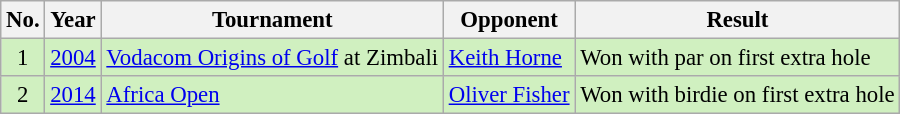<table class="wikitable" style="font-size:95%;">
<tr>
<th>No.</th>
<th>Year</th>
<th>Tournament</th>
<th>Opponent</th>
<th>Result</th>
</tr>
<tr style="background:#D0F0C0;">
<td align=center>1</td>
<td><a href='#'>2004</a></td>
<td><a href='#'>Vodacom Origins of Golf</a> at Zimbali</td>
<td> <a href='#'>Keith Horne</a></td>
<td>Won with par on first extra hole</td>
</tr>
<tr style="background:#D0F0C0;">
<td align=center>2</td>
<td><a href='#'>2014</a></td>
<td><a href='#'>Africa Open</a></td>
<td> <a href='#'>Oliver Fisher</a></td>
<td>Won with birdie on first extra hole</td>
</tr>
</table>
